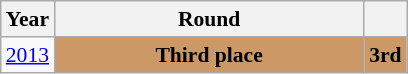<table class="wikitable" style="text-align: center; font-size:90%">
<tr>
<th>Year</th>
<th style="width:200px">Round</th>
<th></th>
</tr>
<tr>
<td><a href='#'>2013</a></td>
<td bgcolor="cc9966"><strong>Third place</strong></td>
<td bgcolor="cc9966"><strong>3rd</strong></td>
</tr>
</table>
